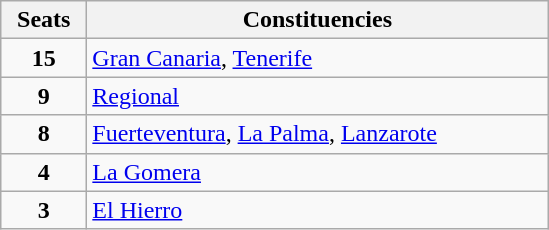<table class="wikitable" style="text-align:left;">
<tr>
<th width="50">Seats</th>
<th width="300">Constituencies</th>
</tr>
<tr>
<td align="center"><strong>15</strong></td>
<td><a href='#'>Gran Canaria</a>, <a href='#'>Tenerife</a></td>
</tr>
<tr>
<td align="center"><strong>9</strong></td>
<td><a href='#'>Regional</a></td>
</tr>
<tr>
<td align="center"><strong>8</strong></td>
<td><a href='#'>Fuerteventura</a>, <a href='#'>La Palma</a>, <a href='#'>Lanzarote</a></td>
</tr>
<tr>
<td align="center"><strong>4</strong></td>
<td><a href='#'>La Gomera</a></td>
</tr>
<tr>
<td align="center"><strong>3</strong></td>
<td><a href='#'>El Hierro</a></td>
</tr>
</table>
